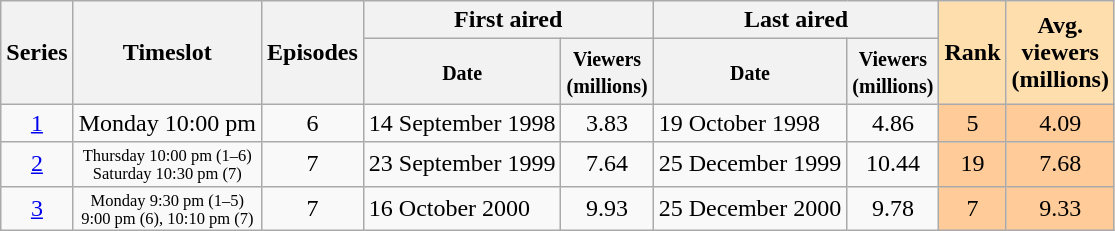<table class="wikitable">
<tr>
<th rowspan="2">Series</th>
<th rowspan="2">Timeslot</th>
<th rowspan="2">Episodes</th>
<th colspan="2">First aired</th>
<th colspan="2">Last aired</th>
<th rowspan="2" style="background:#ffdead;">Rank</th>
<th rowspan="2" style="background:#ffdead;">Avg. <br> viewers <br> (millions)</th>
</tr>
<tr>
<th><small><strong>Date</strong></small></th>
<th><small><strong>Viewers</strong> <br> <strong>(millions)</strong></small></th>
<th><small><strong>Date</strong></small></th>
<th><small><strong>Viewers</strong> <br> <strong>(millions)</strong></small></th>
</tr>
<tr>
<td align="center"><a href='#'>1</a></td>
<td align="center">Monday 10:00 pm</td>
<td align="center">6</td>
<td>14 September 1998</td>
<td align="center">3.83</td>
<td>19 October 1998</td>
<td align="center">4.86</td>
<td style="background:#fc9; text-align:center;">5</td>
<td style="background:#fc9; text-align:center;">4.09</td>
</tr>
<tr>
<td align="center"><a href='#'>2</a></td>
<th style="background:#F9F9F9;font-size:11px;font-weight:normal;text-align:center;line-height:110%">Thursday 10:00 pm (1–6)<br>Saturday 10:30 pm (7)</th>
<td align="center">7</td>
<td>23 September 1999</td>
<td align="center">7.64</td>
<td>25 December 1999</td>
<td align="center">10.44</td>
<td style="background:#fc9; text-align:center;">19</td>
<td style="background:#fc9; text-align:center;">7.68</td>
</tr>
<tr>
<td align="center"><a href='#'>3</a></td>
<th style="background:#F9F9F9;font-size:11px;font-weight:normal;text-align:center;line-height:110%">Monday 9:30 pm (1–5)<br>9:00 pm (6), 10:10 pm (7)</th>
<td align="center">7</td>
<td>16 October 2000</td>
<td align="center">9.93</td>
<td>25 December 2000</td>
<td align="center">9.78</td>
<td style="background:#fc9; text-align:center;">7</td>
<td style="background:#fc9; text-align:center;">9.33</td>
</tr>
</table>
